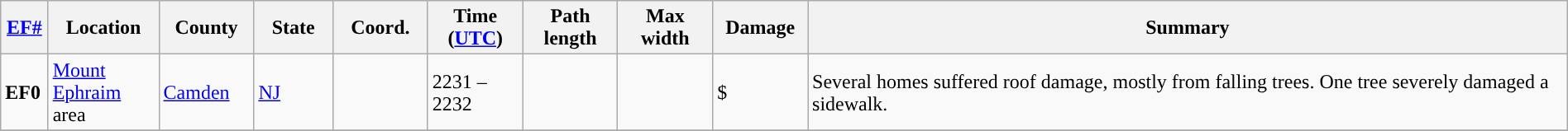<table class="wikitable sortable" style="width:100%;">
<tr>
<th scope="col" width="3%" align="center"><a href='#'>EF#</a></th>
<th scope="col" width="7%" align="center" class="unsortable">Location</th>
<th scope="col" width="6%" align="center" class="unsortable">County</th>
<th scope="col" width="5%" align="center">State</th>
<th scope="col" width="6%" align="center">Coord.</th>
<th scope="col" width="6%" align="center">Time (<a href='#'>UTC</a>)</th>
<th scope="col" width="6%" align="center">Path length</th>
<th scope="col" width="6%" align="center">Max width</th>
<th scope="col" width="6%" align="center">Damage</th>
<th scope="col" width="48%" class="unsortable" align="center">Summary</th>
</tr>
<tr>
<td><strong>EF0</strong></td>
<td><a href='#'>Mount Ephraim</a> area</td>
<td><a href='#'>Camden</a></td>
<td><a href='#'>NJ</a></td>
<td></td>
<td>2231 – 2232</td>
<td></td>
<td></td>
<td>$</td>
<td>Several homes suffered roof damage, mostly from falling trees. One tree severely damaged a sidewalk.</td>
</tr>
<tr>
</tr>
</table>
